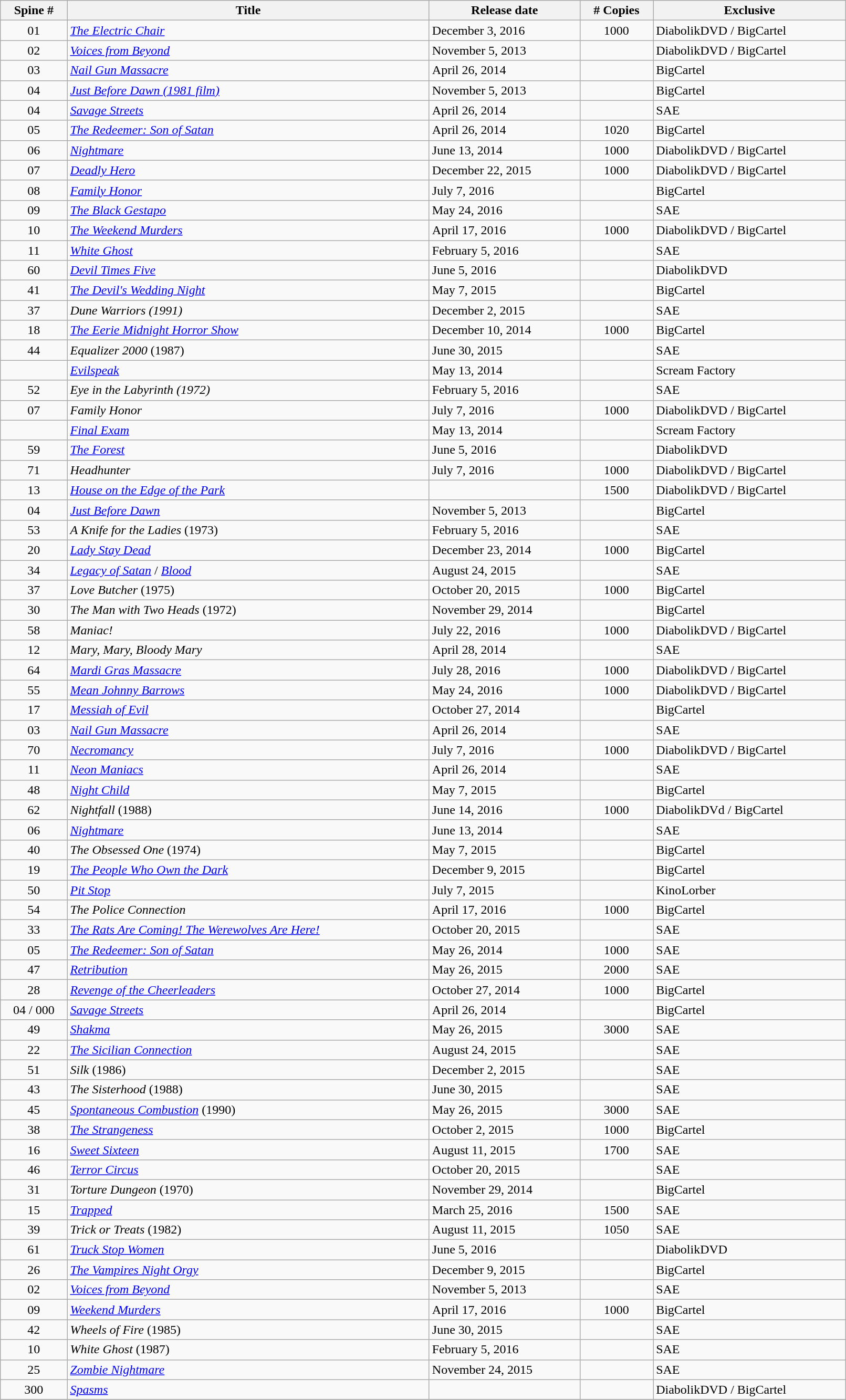<table class="wikitable sortable"  style="width:85%; height:60px;" cellpadding="3">
<tr>
<th>Spine #</th>
<th>Title</th>
<th>Release date</th>
<th># Copies</th>
<th>Exclusive</th>
</tr>
<tr>
<td align="center">01</td>
<td><em><a href='#'>The Electric Chair</a></em></td>
<td>December 3, 2016</td>
<td align="center">1000</td>
<td>DiabolikDVD / BigCartel</td>
</tr>
<tr>
<td align="center">02</td>
<td><em><a href='#'>Voices from Beyond</a></em></td>
<td>November 5, 2013</td>
<td></td>
<td>DiabolikDVD / BigCartel</td>
</tr>
<tr>
<td align="center">03</td>
<td><em><a href='#'>Nail Gun Massacre</a></em></td>
<td>April 26, 2014</td>
<td></td>
<td>BigCartel</td>
</tr>
<tr>
<td align="center">04</td>
<td><em><a href='#'>Just Before Dawn (1981 film)</a></em></td>
<td>November 5, 2013</td>
<td></td>
<td>BigCartel</td>
</tr>
<tr>
<td align="center">04</td>
<td><em><a href='#'>Savage Streets</a></em></td>
<td>April 26, 2014</td>
<td></td>
<td>SAE</td>
</tr>
<tr>
<td align="center">05</td>
<td><em><a href='#'>The Redeemer: Son of Satan</a></em></td>
<td>April 26, 2014</td>
<td align="center">1020</td>
<td>BigCartel</td>
</tr>
<tr>
<td align="center">06</td>
<td><em><a href='#'>Nightmare</a></em></td>
<td>June 13, 2014</td>
<td align="center">1000</td>
<td>DiabolikDVD / BigCartel</td>
</tr>
<tr>
<td align="center">07</td>
<td><em><a href='#'>Deadly Hero</a></em></td>
<td>December 22, 2015</td>
<td align="center">1000</td>
<td>DiabolikDVD / BigCartel</td>
</tr>
<tr>
<td align="center">08</td>
<td><em><a href='#'>Family Honor</a></em></td>
<td>July 7, 2016</td>
<td></td>
<td>BigCartel</td>
</tr>
<tr>
<td align="center">09</td>
<td><em><a href='#'>The Black Gestapo</a></em></td>
<td>May 24, 2016</td>
<td></td>
<td>SAE</td>
</tr>
<tr>
<td align="center">10</td>
<td><em><a href='#'>The Weekend Murders</a></em></td>
<td>April 17, 2016</td>
<td align="center">1000</td>
<td>DiabolikDVD / BigCartel</td>
</tr>
<tr>
<td align="center">11</td>
<td><em><a href='#'>White Ghost</a></em></td>
<td>February 5, 2016</td>
<td></td>
<td>SAE</td>
</tr>
<tr>
<td align="center">60</td>
<td><em><a href='#'>Devil Times Five</a></em></td>
<td>June 5, 2016</td>
<td></td>
<td>DiabolikDVD</td>
</tr>
<tr>
<td align="center">41</td>
<td data-sort-value="devil's wedding night"><em><a href='#'>The Devil's Wedding Night</a></em></td>
<td>May 7, 2015</td>
<td></td>
<td>BigCartel</td>
</tr>
<tr>
<td align="center">37</td>
<td><em>Dune Warriors (1991)</em></td>
<td>December 2, 2015</td>
<td></td>
<td>SAE</td>
</tr>
<tr>
<td align="center">18</td>
<td data-sort-value="eerie midnight horror show"><em><a href='#'>The Eerie Midnight Horror Show</a></em></td>
<td>December 10, 2014</td>
<td align="center">1000</td>
<td>BigCartel</td>
</tr>
<tr>
<td align="center">44</td>
<td><em>Equalizer 2000</em> (1987)</td>
<td>June 30, 2015</td>
<td></td>
<td>SAE</td>
</tr>
<tr>
<td align="center"></td>
<td><em><a href='#'>Evilspeak</a></em></td>
<td>May 13, 2014</td>
<td></td>
<td>Scream Factory</td>
</tr>
<tr>
<td align="center">52</td>
<td><em>Eye in the Labyrinth (1972)</em></td>
<td>February 5, 2016</td>
<td></td>
<td>SAE</td>
</tr>
<tr>
<td align="center">07</td>
<td><em>Family Honor</em></td>
<td>July 7, 2016</td>
<td align="center">1000</td>
<td>DiabolikDVD / BigCartel</td>
</tr>
<tr>
<td align="center"></td>
<td><em><a href='#'>Final Exam</a></em></td>
<td>May 13, 2014</td>
<td></td>
<td>Scream Factory</td>
</tr>
<tr>
<td align="center">59</td>
<td data-sort-value="forest"><em><a href='#'>The Forest</a></em></td>
<td>June 5, 2016</td>
<td></td>
<td>DiabolikDVD</td>
</tr>
<tr>
<td align="center">71</td>
<td><em>Headhunter</em></td>
<td>July 7, 2016</td>
<td align="center">1000</td>
<td>DiabolikDVD / BigCartel</td>
</tr>
<tr>
<td align="center">13</td>
<td><em><a href='#'>House on the Edge of the Park</a></em></td>
<td></td>
<td align="center">1500</td>
<td>DiabolikDVD / BigCartel</td>
</tr>
<tr>
<td align="center">04</td>
<td><em><a href='#'>Just Before Dawn</a></em></td>
<td>November 5, 2013</td>
<td></td>
<td>BigCartel</td>
</tr>
<tr>
<td align="center">53</td>
<td data-sort-value="knife for the ladies"><em>A Knife for the Ladies</em> (1973)</td>
<td>February 5, 2016</td>
<td></td>
<td>SAE</td>
</tr>
<tr>
<td align="center">20</td>
<td><em><a href='#'>Lady Stay Dead</a></em></td>
<td>December 23, 2014</td>
<td align="center">1000</td>
<td>BigCartel</td>
</tr>
<tr>
<td align="center">34</td>
<td><em><a href='#'>Legacy of Satan</a></em> / <em><a href='#'>Blood</a></em></td>
<td>August 24, 2015</td>
<td></td>
<td>SAE</td>
</tr>
<tr>
<td align="center">37</td>
<td><em>Love Butcher</em> (1975)</td>
<td>October 20, 2015</td>
<td align="center">1000</td>
<td>BigCartel</td>
</tr>
<tr>
<td align="center">30</td>
<td data-sort-value="man with two heads"><em>The Man with Two Heads</em> (1972)</td>
<td>November 29, 2014</td>
<td></td>
<td>BigCartel</td>
</tr>
<tr>
<td align="center">58</td>
<td><em>Maniac!</em></td>
<td>July 22, 2016</td>
<td align="center">1000</td>
<td>DiabolikDVD / BigCartel</td>
</tr>
<tr>
<td align="center">12</td>
<td><em>Mary, Mary, Bloody Mary</em></td>
<td>April 28, 2014</td>
<td></td>
<td>SAE</td>
</tr>
<tr>
<td align="center">64</td>
<td><em><a href='#'>Mardi Gras Massacre</a></em></td>
<td>July 28, 2016</td>
<td align="center">1000</td>
<td>DiabolikDVD / BigCartel</td>
</tr>
<tr>
<td align="center">55</td>
<td><em><a href='#'>Mean Johnny Barrows</a></em></td>
<td>May 24, 2016</td>
<td align="center">1000</td>
<td>DiabolikDVD / BigCartel</td>
</tr>
<tr>
<td align="center">17</td>
<td><em><a href='#'>Messiah of Evil</a></em></td>
<td>October 27, 2014</td>
<td></td>
<td>BigCartel</td>
</tr>
<tr>
<td align="center">03</td>
<td><em><a href='#'>Nail Gun Massacre</a></em></td>
<td>April 26, 2014</td>
<td></td>
<td>SAE</td>
</tr>
<tr>
<td align="center">70</td>
<td><em><a href='#'>Necromancy</a></em></td>
<td>July 7, 2016</td>
<td align="center">1000</td>
<td>DiabolikDVD / BigCartel</td>
</tr>
<tr>
<td align="center">11</td>
<td><em><a href='#'>Neon Maniacs</a></em></td>
<td>April 26, 2014</td>
<td></td>
<td>SAE</td>
</tr>
<tr>
<td align="center">48</td>
<td><em><a href='#'>Night Child</a></em></td>
<td>May 7, 2015</td>
<td></td>
<td>BigCartel</td>
</tr>
<tr>
<td align="center">62</td>
<td><em>Nightfall</em> (1988)</td>
<td>June 14, 2016</td>
<td align="center">1000</td>
<td>DiabolikDVd / BigCartel</td>
</tr>
<tr>
<td align="center">06</td>
<td><em><a href='#'>Nightmare</a></em></td>
<td>June 13, 2014</td>
<td></td>
<td>SAE</td>
</tr>
<tr>
<td align="center">40</td>
<td data-sort-value="obsessed one"><em>The Obsessed One</em> (1974)</td>
<td>May 7, 2015</td>
<td></td>
<td>BigCartel</td>
</tr>
<tr>
<td align="center">19</td>
<td data-sort-value="people who own the dark"><em><a href='#'>The People Who Own the Dark</a></em></td>
<td>December 9, 2015</td>
<td></td>
<td>BigCartel</td>
</tr>
<tr>
<td align="center">50</td>
<td><em><a href='#'>Pit Stop</a></em></td>
<td>July 7, 2015</td>
<td></td>
<td>KinoLorber</td>
</tr>
<tr>
<td align="center">54</td>
<td data-sort-value="police connection"><em>The Police Connection</em></td>
<td>April 17, 2016</td>
<td align="center">1000</td>
<td>BigCartel</td>
</tr>
<tr>
<td align="center">33</td>
<td data-sort-value="rats are coming! the werewolves are here!"><em><a href='#'>The Rats Are Coming! The Werewolves Are Here!</a></em></td>
<td>October 20, 2015</td>
<td></td>
<td>SAE</td>
</tr>
<tr>
<td align="center">05</td>
<td data-sort-value="redeemer: son of satan"><em><a href='#'>The Redeemer: Son of Satan</a></em></td>
<td>May 26, 2014</td>
<td align="center">1000</td>
<td>SAE</td>
</tr>
<tr>
<td align="center">47</td>
<td><em><a href='#'>Retribution</a></em></td>
<td>May 26, 2015</td>
<td align="center">2000</td>
<td>SAE</td>
</tr>
<tr>
<td align="center">28</td>
<td><em><a href='#'>Revenge of the Cheerleaders</a></em></td>
<td>October 27, 2014</td>
<td align="center">1000</td>
<td>BigCartel</td>
</tr>
<tr>
<td align="center">04 / 000</td>
<td><em><a href='#'>Savage Streets</a></em></td>
<td>April 26, 2014</td>
<td></td>
<td>BigCartel</td>
</tr>
<tr>
<td align="center">49</td>
<td><em><a href='#'>Shakma</a></em></td>
<td>May 26, 2015</td>
<td align="center">3000</td>
<td>SAE</td>
</tr>
<tr>
<td align="center">22</td>
<td data-sort-value="Sicilian connection"><em><a href='#'>The Sicilian Connection</a></em></td>
<td>August 24, 2015</td>
<td></td>
<td>SAE</td>
</tr>
<tr>
<td align="center">51</td>
<td><em>Silk</em> (1986)</td>
<td>December 2, 2015</td>
<td></td>
<td>SAE</td>
</tr>
<tr>
<td align="center">43</td>
<td data-sort-value="sisterhood"><em>The Sisterhood</em> (1988)</td>
<td>June 30, 2015</td>
<td></td>
<td>SAE</td>
</tr>
<tr>
<td align="center">45</td>
<td><em><a href='#'>Spontaneous Combustion</a></em> (1990)</td>
<td>May 26, 2015</td>
<td align="center">3000</td>
<td>SAE</td>
</tr>
<tr>
<td align="center">38</td>
<td data-sort-value="strangeness"><em><a href='#'>The Strangeness</a></em></td>
<td>October 2, 2015</td>
<td align="center">1000</td>
<td>BigCartel</td>
</tr>
<tr>
<td align="center">16</td>
<td><em><a href='#'>Sweet Sixteen</a></em></td>
<td>August 11, 2015</td>
<td align="center">1700</td>
<td>SAE</td>
</tr>
<tr>
<td align="center">46</td>
<td><em><a href='#'>Terror Circus</a></em></td>
<td>October 20, 2015</td>
<td></td>
<td>SAE</td>
</tr>
<tr>
<td align="center">31</td>
<td><em>Torture Dungeon</em> (1970)</td>
<td>November 29, 2014</td>
<td></td>
<td>BigCartel</td>
</tr>
<tr>
<td align="center">15</td>
<td><em><a href='#'>Trapped</a></em></td>
<td>March 25, 2016</td>
<td align="center">1500</td>
<td>SAE</td>
</tr>
<tr>
<td align="center">39</td>
<td><em>Trick or Treats</em> (1982)</td>
<td>August 11, 2015</td>
<td align="center">1050</td>
<td>SAE</td>
</tr>
<tr>
<td align="center">61</td>
<td><em><a href='#'>Truck Stop Women</a></em></td>
<td>June 5, 2016</td>
<td></td>
<td>DiabolikDVD</td>
</tr>
<tr>
<td align="center">26</td>
<td data-sort-value="vampire's night orgy"><em><a href='#'>The Vampires Night Orgy</a></em></td>
<td>December 9, 2015</td>
<td></td>
<td>BigCartel</td>
</tr>
<tr>
<td align="center">02</td>
<td><em><a href='#'>Voices from Beyond</a></em></td>
<td>November 5, 2013</td>
<td></td>
<td>SAE</td>
</tr>
<tr>
<td align="center">09</td>
<td><em><a href='#'>Weekend Murders</a></em></td>
<td>April 17, 2016</td>
<td align="center">1000</td>
<td>BigCartel</td>
</tr>
<tr>
<td align="center">42</td>
<td><em>Wheels of Fire</em> (1985)</td>
<td>June 30, 2015</td>
<td></td>
<td>SAE</td>
</tr>
<tr>
<td align="center">10</td>
<td><em>White Ghost</em> (1987)</td>
<td>February 5, 2016</td>
<td></td>
<td>SAE</td>
</tr>
<tr>
<td align="center">25</td>
<td><em><a href='#'>Zombie Nightmare</a></em></td>
<td>November 24, 2015</td>
<td></td>
<td>SAE</td>
</tr>
<tr>
<td align="center">300</td>
<td><em><a href='#'>Spasms</a></em></td>
<td></td>
<td></td>
<td>DiabolikDVD / BigCartel</td>
</tr>
<tr>
</tr>
</table>
